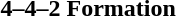<table style="float:center; width:200px; border:0;">
<tr>
<td><br><strong>4–4–2 Formation</strong>
<div>












</div></td>
</tr>
</table>
